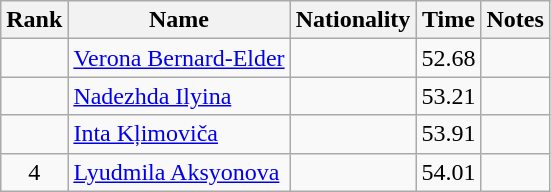<table class="wikitable sortable" style="text-align:center">
<tr>
<th>Rank</th>
<th>Name</th>
<th>Nationality</th>
<th>Time</th>
<th>Notes</th>
</tr>
<tr>
<td></td>
<td align="left"><a href='#'>Verona Bernard-Elder</a></td>
<td align=left></td>
<td>52.68</td>
<td></td>
</tr>
<tr>
<td></td>
<td align="left"><a href='#'>Nadezhda Ilyina</a></td>
<td align=left></td>
<td>53.21</td>
<td></td>
</tr>
<tr>
<td></td>
<td align="left"><a href='#'>Inta Kļimoviča</a></td>
<td align=left></td>
<td>53.91</td>
<td></td>
</tr>
<tr>
<td>4</td>
<td align="left"><a href='#'>Lyudmila Aksyonova</a></td>
<td align=left></td>
<td>54.01</td>
<td></td>
</tr>
</table>
